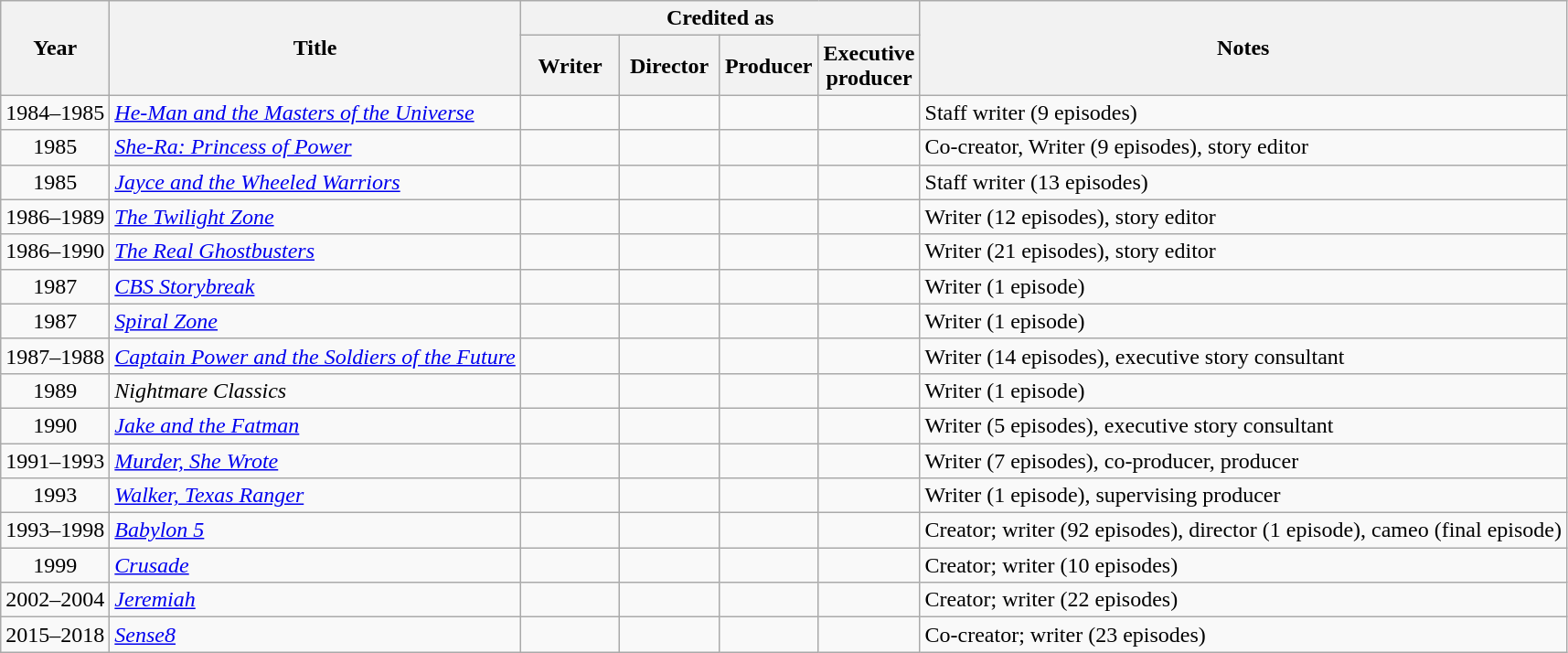<table class="wikitable" style="text-align:center; margin-right:auto; margin-right:auto">
<tr>
<th rowspan="2">Year</th>
<th rowspan="2">Title</th>
<th colspan="4">Credited as</th>
<th rowspan="2">Notes</th>
</tr>
<tr>
<th width="65">Writer</th>
<th width="65">Director</th>
<th width="65">Producer</th>
<th width="65">Executive producer</th>
</tr>
<tr>
<td>1984–1985</td>
<td align="left"><em><a href='#'>He-Man and the Masters of the Universe</a></em></td>
<td></td>
<td></td>
<td></td>
<td></td>
<td align="left">Staff writer (9 episodes)</td>
</tr>
<tr>
<td>1985</td>
<td align="left"><em><a href='#'>She-Ra: Princess of Power</a></em></td>
<td></td>
<td></td>
<td></td>
<td></td>
<td align="left">Co-creator, Writer (9 episodes), story editor</td>
</tr>
<tr>
<td>1985</td>
<td align="left"><em><a href='#'>Jayce and the Wheeled Warriors</a></em></td>
<td></td>
<td></td>
<td></td>
<td></td>
<td align="left">Staff writer (13 episodes)</td>
</tr>
<tr>
<td>1986–1989</td>
<td align="left"><em><a href='#'>The Twilight Zone</a></em></td>
<td></td>
<td></td>
<td></td>
<td></td>
<td align="left">Writer (12 episodes), story editor</td>
</tr>
<tr>
<td>1986–1990</td>
<td align="left"><em><a href='#'>The Real Ghostbusters</a></em></td>
<td></td>
<td></td>
<td></td>
<td></td>
<td align="left">Writer (21 episodes), story editor</td>
</tr>
<tr>
<td>1987</td>
<td align="left"><em><a href='#'>CBS Storybreak</a></em></td>
<td></td>
<td></td>
<td></td>
<td></td>
<td align="left">Writer (1 episode)</td>
</tr>
<tr>
<td>1987</td>
<td align="left"><em><a href='#'>Spiral Zone</a></em></td>
<td></td>
<td></td>
<td></td>
<td></td>
<td align="left">Writer (1 episode)</td>
</tr>
<tr>
<td>1987–1988</td>
<td align="left"><em><a href='#'>Captain Power and the Soldiers of the Future</a></em></td>
<td></td>
<td></td>
<td></td>
<td></td>
<td align="left">Writer (14 episodes), executive story consultant</td>
</tr>
<tr>
<td>1989</td>
<td align="left"><em>Nightmare Classics</em></td>
<td></td>
<td></td>
<td></td>
<td></td>
<td align="left">Writer (1 episode)</td>
</tr>
<tr>
<td>1990</td>
<td align="left"><em><a href='#'>Jake and the Fatman</a></em></td>
<td></td>
<td></td>
<td></td>
<td></td>
<td align="left">Writer (5 episodes), executive story consultant</td>
</tr>
<tr>
<td>1991–1993</td>
<td align="left"><em><a href='#'>Murder, She Wrote</a></em></td>
<td></td>
<td></td>
<td></td>
<td></td>
<td align="left">Writer (7 episodes), co-producer, producer</td>
</tr>
<tr>
<td>1993</td>
<td align="left"><em><a href='#'>Walker, Texas Ranger</a></em></td>
<td></td>
<td></td>
<td></td>
<td></td>
<td align="left">Writer (1 episode), supervising producer</td>
</tr>
<tr>
<td>1993–1998</td>
<td align="left"><em><a href='#'>Babylon 5</a></em></td>
<td></td>
<td></td>
<td></td>
<td></td>
<td align="left">Creator; writer (92 episodes), director (1 episode), cameo (final episode)</td>
</tr>
<tr>
<td>1999</td>
<td align="left"><em><a href='#'>Crusade</a></em></td>
<td></td>
<td></td>
<td></td>
<td></td>
<td align="left">Creator; writer (10 episodes)</td>
</tr>
<tr>
<td>2002–2004</td>
<td align="left"><em><a href='#'>Jeremiah</a></em></td>
<td></td>
<td></td>
<td></td>
<td></td>
<td align="left">Creator; writer (22 episodes)</td>
</tr>
<tr>
<td>2015–2018</td>
<td align="left"><em><a href='#'>Sense8</a></em></td>
<td></td>
<td></td>
<td></td>
<td></td>
<td align="left">Co-creator; writer (23 episodes)</td>
</tr>
</table>
